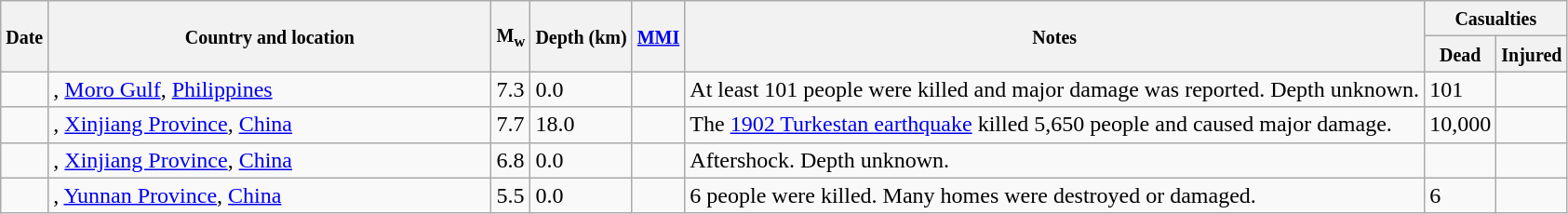<table class="wikitable sortable sort-under" style="border:1px black; margin-left:1em;">
<tr>
<th rowspan="2"><small>Date</small></th>
<th rowspan="2" style="width: 310px"><small>Country and location</small></th>
<th rowspan="2"><small>M<sub>w</sub></small></th>
<th rowspan="2"><small>Depth (km)</small></th>
<th rowspan="2"><small><a href='#'>MMI</a></small></th>
<th rowspan="2" class="unsortable"><small>Notes</small></th>
<th colspan="2"><small>Casualties</small></th>
</tr>
<tr>
<th><small>Dead</small></th>
<th><small>Injured</small></th>
</tr>
<tr>
<td></td>
<td>, <a href='#'>Moro Gulf</a>, <a href='#'>Philippines</a></td>
<td>7.3</td>
<td>0.0</td>
<td></td>
<td>At least 101 people were killed and major damage was reported. Depth unknown.</td>
<td>101</td>
<td></td>
</tr>
<tr>
<td></td>
<td>, <a href='#'>Xinjiang Province</a>, <a href='#'>China</a></td>
<td>7.7</td>
<td>18.0</td>
<td></td>
<td>The <a href='#'>1902 Turkestan earthquake</a> killed 5,650 people and caused major damage.</td>
<td>10,000</td>
<td></td>
</tr>
<tr>
<td></td>
<td>, <a href='#'>Xinjiang Province</a>, <a href='#'>China</a></td>
<td>6.8</td>
<td>0.0</td>
<td></td>
<td>Aftershock. Depth unknown.</td>
<td></td>
<td></td>
</tr>
<tr>
<td></td>
<td>, <a href='#'>Yunnan Province</a>, <a href='#'>China</a></td>
<td>5.5</td>
<td>0.0</td>
<td></td>
<td>6 people were killed. Many homes were destroyed or damaged.</td>
<td>6</td>
<td></td>
</tr>
</table>
